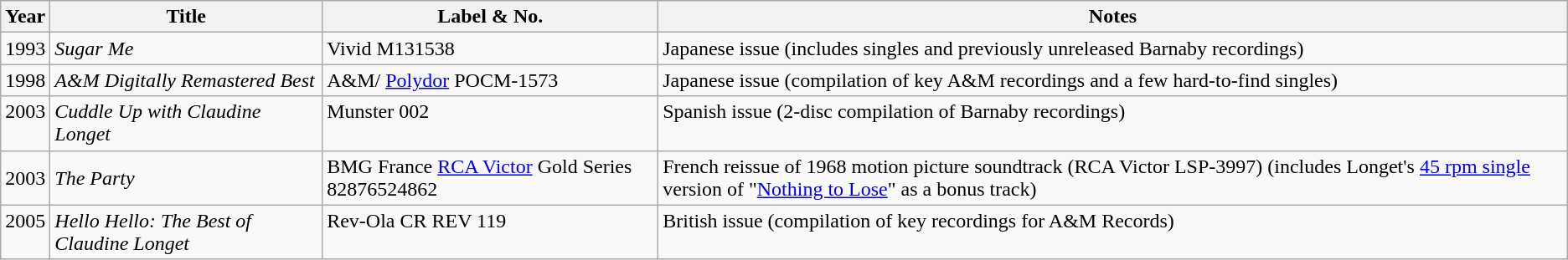<table class="wikitable">
<tr>
<th style="text-align:center;">Year</th>
<th style="text-align:center;">Title</th>
<th style="text-align:center;">Label & No.</th>
<th style="text-align:center;">Notes</th>
</tr>
<tr>
<td style="text-align:center;">1993</td>
<td style="text-align:left;"><em>Sugar Me</em></td>
<td style="text-align:left;">Vivid M131538</td>
<td style="text-align:left;">Japanese issue (includes singles and previously unreleased Barnaby recordings)</td>
</tr>
<tr style="vertical-align:top;">
<td style="text-align:center; ">1998</td>
<td style="text-align:left; "><em>A&M Digitally Remastered Best</em></td>
<td style="text-align:left; ">A&M/ <a href='#'>Polydor</a> POCM-1573</td>
<td style="text-align:left; ">Japanese issue (compilation of key A&M recordings and a few hard-to-find singles)</td>
</tr>
<tr style="vertical-align:top;">
<td style="text-align:center; ">2003</td>
<td style="text-align:left; "><em>Cuddle Up with Claudine Longet</em></td>
<td style="text-align:left; ">Munster 002</td>
<td style="text-align:left; ">Spanish issue (2-disc compilation of Barnaby recordings)</td>
</tr>
<tr>
<td style="text-align:center;">2003</td>
<td style="text-align:left;"><em>The Party</em></td>
<td style="text-align:left;">BMG France <a href='#'>RCA Victor</a> Gold Series 82876524862</td>
<td style="text-align:left;">French reissue of 1968 motion picture soundtrack (RCA Victor LSP-3997) (includes Longet's <a href='#'>45 rpm single</a> version of "<a href='#'>Nothing to Lose</a>" as a bonus track)</td>
</tr>
<tr style="vertical-align:top;">
<td style="text-align:center; ">2005</td>
<td style="text-align:left; "><em>Hello Hello: The Best of Claudine Longet</em></td>
<td style="text-align:left; ">Rev-Ola CR REV 119</td>
<td style="text-align:left; ">British issue (compilation of key recordings for A&M Records)</td>
</tr>
</table>
